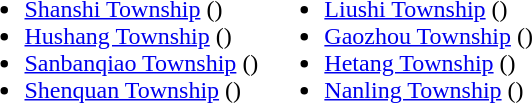<table>
<tr>
<td valign="top"><br><ul><li><a href='#'>Shanshi Township</a> ()</li><li><a href='#'>Hushang Township</a> ()</li><li><a href='#'>Sanbanqiao Township</a> ()</li><li><a href='#'>Shenquan Township</a> ()</li></ul></td>
<td valign="top"><br><ul><li><a href='#'>Liushi Township</a> ()</li><li><a href='#'>Gaozhou Township</a> ()</li><li><a href='#'>Hetang Township</a> ()</li><li><a href='#'>Nanling Township</a> ()</li></ul></td>
</tr>
</table>
